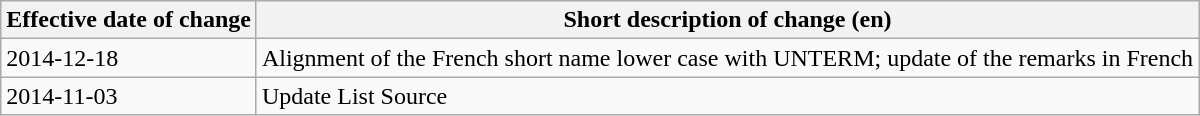<table class="wikitable">
<tr>
<th>Effective date of change</th>
<th>Short description of change (en)</th>
</tr>
<tr>
<td>2014-12-18</td>
<td>Alignment of the French short name lower case with UNTERM; update of the remarks in French</td>
</tr>
<tr>
<td>2014-11-03</td>
<td>Update List Source</td>
</tr>
</table>
